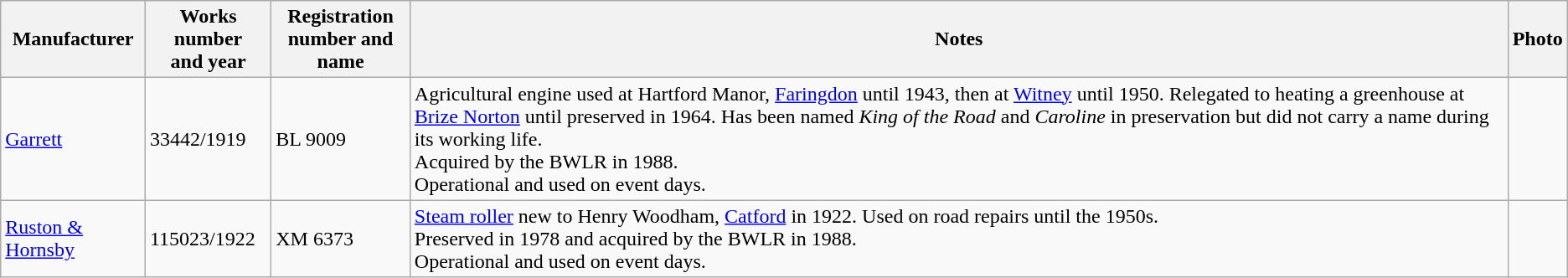<table class="wikitable">
<tr>
<th>Manufacturer</th>
<th>Works number<br>and year</th>
<th>Registration<br>number and name</th>
<th>Notes</th>
<th>Photo</th>
</tr>
<tr>
<td><a href='#'>Garrett</a></td>
<td>33442/1919</td>
<td>BL 9009</td>
<td>Agricultural engine used at Hartford Manor, <a href='#'>Faringdon</a> until 1943, then at <a href='#'>Witney</a> until 1950. Relegated to heating a greenhouse at <a href='#'>Brize Norton</a> until preserved in 1964. Has been named <em>King of the Road</em> and <em>Caroline</em> in preservation but did not carry a name during its working life.<br>Acquired by the BWLR in 1988.<br>Operational and used on event days.</td>
<td></td>
</tr>
<tr>
<td><a href='#'>Ruston & Hornsby</a></td>
<td>115023/1922</td>
<td>XM 6373</td>
<td><a href='#'>Steam roller</a> new to Henry Woodham, <a href='#'>Catford</a> in 1922. Used on road repairs until the 1950s.<br>Preserved in 1978 and acquired by the BWLR in 1988.<br>Operational and used on event days.</td>
<td></td>
</tr>
</table>
